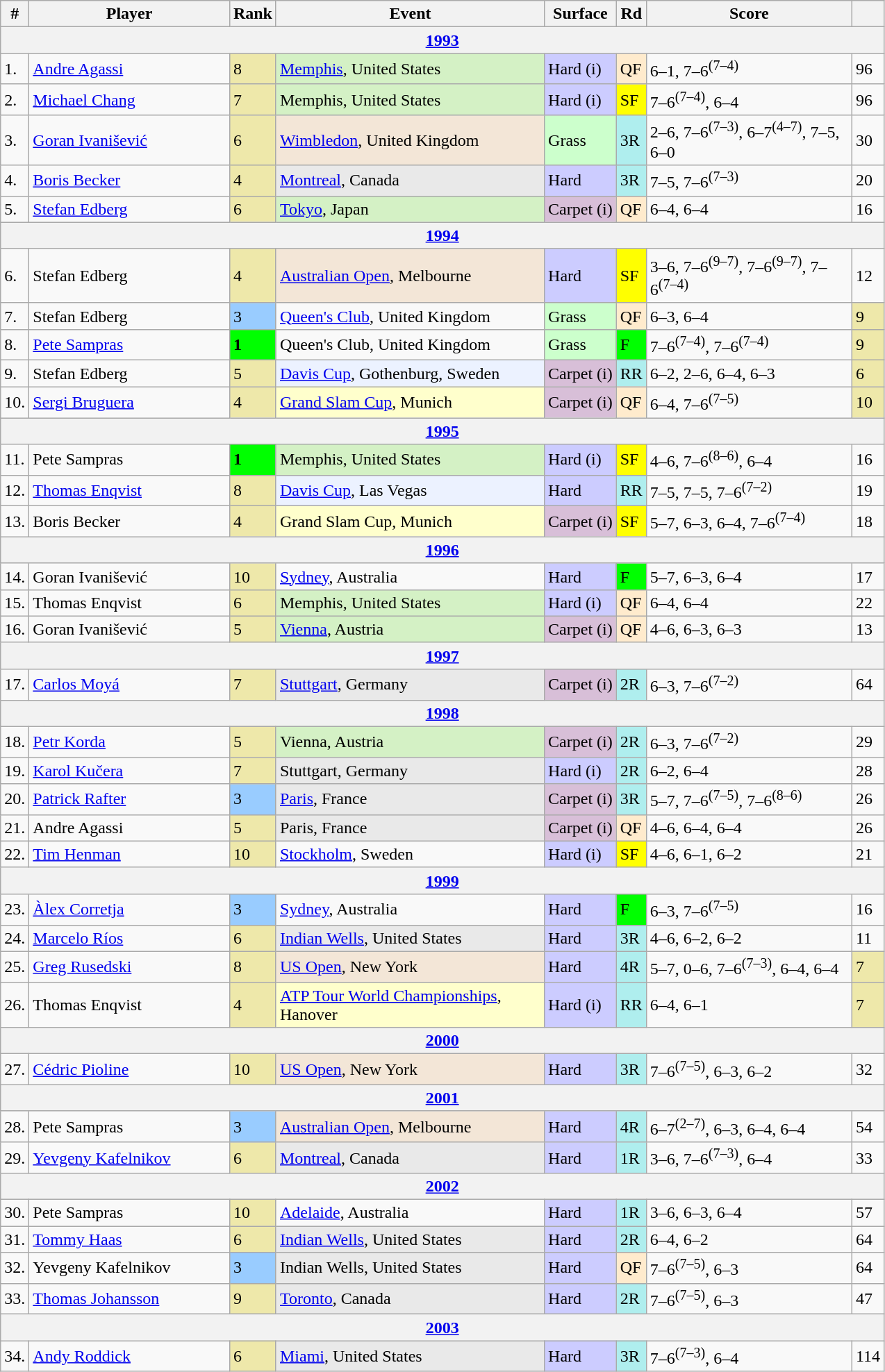<table class="wikitable sortable">
<tr>
<th>#</th>
<th width=185>Player</th>
<th>Rank</th>
<th width=250>Event</th>
<th>Surface</th>
<th>Rd</th>
<th width=190>Score</th>
<th></th>
</tr>
<tr>
<th colspan=8><a href='#'>1993</a></th>
</tr>
<tr>
<td>1.</td>
<td> <a href='#'>Andre Agassi</a></td>
<td bgcolor=EEE8AA>8</td>
<td bgcolor=d4f1c5><a href='#'>Memphis</a>, United States</td>
<td bgcolor=CCCCFF>Hard (i)</td>
<td bgcolor=ffebcd>QF</td>
<td>6–1, 7–6<sup>(7–4)</sup></td>
<td>96</td>
</tr>
<tr>
<td>2.</td>
<td> <a href='#'>Michael Chang</a></td>
<td bgcolor=EEE8AA>7</td>
<td bgcolor=d4f1c5>Memphis, United States</td>
<td bgcolor=CCCCFF>Hard (i)</td>
<td bgcolor=yellow>SF</td>
<td>7–6<sup>(7–4)</sup>, 6–4</td>
<td>96</td>
</tr>
<tr>
<td>3.</td>
<td> <a href='#'>Goran Ivanišević</a></td>
<td bgcolor=EEE8AA>6</td>
<td bgcolor=f3e6d7><a href='#'>Wimbledon</a>, United Kingdom</td>
<td bgcolor=#cfc>Grass</td>
<td bgcolor=afeeee>3R</td>
<td>2–6, 7–6<sup>(7–3)</sup>, 6–7<sup>(4–7)</sup>, 7–5, 6–0</td>
<td>30</td>
</tr>
<tr>
<td>4.</td>
<td> <a href='#'>Boris Becker</a></td>
<td bgcolor=EEE8AA>4</td>
<td bgcolor=e9e9e9><a href='#'>Montreal</a>, Canada</td>
<td bgcolor=CCCCFF>Hard</td>
<td bgcolor=afeeee>3R</td>
<td>7–5, 7–6<sup>(7–3)</sup></td>
<td>20</td>
</tr>
<tr>
<td>5.</td>
<td> <a href='#'>Stefan Edberg</a></td>
<td bgcolor=EEE8AA>6</td>
<td bgcolor=d4f1c5><a href='#'>Tokyo</a>, Japan</td>
<td bgcolor=thistle>Carpet (i)</td>
<td bgcolor=ffebcd>QF</td>
<td>6–4, 6–4</td>
<td>16</td>
</tr>
<tr>
<th colspan=8><a href='#'>1994</a></th>
</tr>
<tr>
<td>6.</td>
<td> Stefan Edberg</td>
<td bgcolor=EEE8AA>4</td>
<td bgcolor=f3e6d7><a href='#'>Australian Open</a>, Melbourne</td>
<td bgcolor=CCCCFF>Hard</td>
<td bgcolor=yellow>SF</td>
<td>3–6, 7–6<sup>(9–7)</sup>, 7–6<sup>(9–7)</sup>, 7–6<sup>(7–4)</sup></td>
<td>12</td>
</tr>
<tr>
<td>7.</td>
<td> Stefan Edberg</td>
<td bgcolor=99ccff>3</td>
<td><a href='#'>Queen's Club</a>, United Kingdom</td>
<td bgcolor=#cfc>Grass</td>
<td bgcolor=ffebcd>QF</td>
<td>6–3, 6–4</td>
<td bgcolor=EEE8AA>9</td>
</tr>
<tr>
<td>8.</td>
<td> <a href='#'>Pete Sampras</a></td>
<td bgcolor=lime><strong>1</strong></td>
<td>Queen's Club, United Kingdom</td>
<td bgcolor=#cfc>Grass</td>
<td bgcolor=lime>F</td>
<td>7–6<sup>(7–4)</sup>, 7–6<sup>(7–4)</sup></td>
<td bgcolor=EEE8AA>9</td>
</tr>
<tr>
<td>9.</td>
<td> Stefan Edberg</td>
<td bgcolor=EEE8AA>5</td>
<td bgcolor=ECF2FF><a href='#'>Davis Cup</a>, Gothenburg, Sweden</td>
<td bgcolor=thistle>Carpet (i)</td>
<td bgcolor=afeeee>RR</td>
<td>6–2, 2–6, 6–4, 6–3</td>
<td bgcolor=EEE8AA>6</td>
</tr>
<tr>
<td>10.</td>
<td> <a href='#'>Sergi Bruguera</a></td>
<td bgcolor=EEE8AA>4</td>
<td bgcolor=ffffcc><a href='#'>Grand Slam Cup</a>, Munich</td>
<td bgcolor=thistle>Carpet (i)</td>
<td bgcolor=ffebcd>QF</td>
<td>6–4, 7–6<sup>(7–5)</sup></td>
<td bgcolor=EEE8AA>10</td>
</tr>
<tr>
<th colspan=8><a href='#'>1995</a></th>
</tr>
<tr>
<td>11.</td>
<td> Pete Sampras</td>
<td bgcolor=lime><strong>1</strong></td>
<td bgcolor=d4f1c5>Memphis, United States</td>
<td bgcolor=CCCCFF>Hard (i)</td>
<td bgcolor=yellow>SF</td>
<td>4–6, 7–6<sup>(8–6)</sup>, 6–4</td>
<td>16</td>
</tr>
<tr>
<td>12.</td>
<td> <a href='#'>Thomas Enqvist</a></td>
<td bgcolor=EEE8AA>8</td>
<td bgcolor=ECF2FF><a href='#'>Davis Cup</a>, Las Vegas</td>
<td bgcolor=CCCCFF>Hard</td>
<td bgcolor=afeeee>RR</td>
<td>7–5, 7–5, 7–6<sup>(7–2)</sup></td>
<td>19</td>
</tr>
<tr>
<td>13.</td>
<td> Boris Becker</td>
<td bgcolor=EEE8AA>4</td>
<td bgcolor=ffffcc>Grand Slam Cup, Munich</td>
<td bgcolor=thistle>Carpet (i)</td>
<td bgcolor=yellow>SF</td>
<td>5–7, 6–3, 6–4, 7–6<sup>(7–4)</sup></td>
<td>18</td>
</tr>
<tr>
<th colspan=8><a href='#'>1996</a></th>
</tr>
<tr>
<td>14.</td>
<td> Goran Ivanišević</td>
<td bgcolor=EEE8AA>10</td>
<td><a href='#'>Sydney</a>, Australia</td>
<td bgcolor=CCCCFF>Hard</td>
<td bgcolor=lime>F</td>
<td>5–7, 6–3, 6–4</td>
<td>17</td>
</tr>
<tr>
<td>15.</td>
<td> Thomas Enqvist</td>
<td bgcolor=EEE8AA>6</td>
<td bgcolor=d4f1c5>Memphis, United States</td>
<td bgcolor=CCCCFF>Hard (i)</td>
<td bgcolor=ffebcd>QF</td>
<td>6–4, 6–4</td>
<td>22</td>
</tr>
<tr>
<td>16.</td>
<td> Goran Ivanišević</td>
<td bgcolor=EEE8AA>5</td>
<td bgcolor=d4f1c5><a href='#'>Vienna</a>, Austria</td>
<td bgcolor=thistle>Carpet (i)</td>
<td bgcolor=ffebcd>QF</td>
<td>4–6, 6–3, 6–3</td>
<td>13</td>
</tr>
<tr>
<th colspan=8><a href='#'>1997</a></th>
</tr>
<tr>
<td>17.</td>
<td> <a href='#'>Carlos Moyá</a></td>
<td bgcolor=EEE8AA>7</td>
<td bgcolor=e9e9e9><a href='#'>Stuttgart</a>, Germany</td>
<td bgcolor=thistle>Carpet (i)</td>
<td bgcolor=afeeee>2R</td>
<td>6–3, 7–6<sup>(7–2)</sup></td>
<td>64</td>
</tr>
<tr>
<th colspan=8><a href='#'>1998</a></th>
</tr>
<tr>
<td>18.</td>
<td> <a href='#'>Petr Korda</a></td>
<td bgcolor=EEE8AA>5</td>
<td bgcolor=d4f1c5>Vienna, Austria</td>
<td bgcolor=thistle>Carpet (i)</td>
<td bgcolor=afeeee>2R</td>
<td>6–3, 7–6<sup>(7–2)</sup></td>
<td>29</td>
</tr>
<tr>
<td>19.</td>
<td> <a href='#'>Karol Kučera</a></td>
<td bgcolor=EEE8AA>7</td>
<td bgcolor=e9e9e9>Stuttgart, Germany</td>
<td bgcolor=CCCCFF>Hard (i)</td>
<td bgcolor=afeeee>2R</td>
<td>6–2, 6–4</td>
<td>28</td>
</tr>
<tr>
<td>20.</td>
<td> <a href='#'>Patrick Rafter</a></td>
<td bgcolor=99ccff>3</td>
<td bgcolor=e9e9e9><a href='#'>Paris</a>, France</td>
<td bgcolor=thistle>Carpet (i)</td>
<td bgcolor=afeeee>3R</td>
<td>5–7, 7–6<sup>(7–5)</sup>, 7–6<sup>(8–6)</sup></td>
<td>26</td>
</tr>
<tr>
<td>21.</td>
<td> Andre Agassi</td>
<td bgcolor=EEE8AA>5</td>
<td bgcolor=e9e9e9>Paris, France</td>
<td bgcolor=thistle>Carpet (i)</td>
<td bgcolor=ffebcd>QF</td>
<td>4–6, 6–4, 6–4</td>
<td>26</td>
</tr>
<tr>
<td>22.</td>
<td> <a href='#'>Tim Henman</a></td>
<td bgcolor=EEE8AA>10</td>
<td><a href='#'>Stockholm</a>, Sweden</td>
<td bgcolor=CCCCFF>Hard (i)</td>
<td bgcolor=yellow>SF</td>
<td>4–6, 6–1, 6–2</td>
<td>21</td>
</tr>
<tr>
<th colspan=8><a href='#'>1999</a></th>
</tr>
<tr>
<td>23.</td>
<td> <a href='#'>Àlex Corretja</a></td>
<td bgcolor=99ccff>3</td>
<td><a href='#'>Sydney</a>, Australia</td>
<td bgcolor=CCCCFF>Hard</td>
<td bgcolor=lime>F</td>
<td>6–3, 7–6<sup>(7–5)</sup></td>
<td>16</td>
</tr>
<tr>
<td>24.</td>
<td> <a href='#'>Marcelo Ríos</a></td>
<td bgcolor=EEE8AA>6</td>
<td bgcolor=e9e9e9><a href='#'>Indian Wells</a>, United States</td>
<td bgcolor=CCCCFF>Hard</td>
<td bgcolor=afeeee>3R</td>
<td>4–6, 6–2, 6–2</td>
<td>11</td>
</tr>
<tr>
<td>25.</td>
<td> <a href='#'>Greg Rusedski</a></td>
<td bgcolor=EEE8AA>8</td>
<td bgcolor=f3e6d7><a href='#'>US Open</a>, New York</td>
<td bgcolor=CCCCFF>Hard</td>
<td bgcolor=afeeee>4R</td>
<td>5–7, 0–6, 7–6<sup>(7–3)</sup>, 6–4, 6–4</td>
<td bgcolor=EEE8AA>7</td>
</tr>
<tr>
<td>26.</td>
<td> Thomas Enqvist</td>
<td bgcolor=EEE8AA>4</td>
<td bgcolor=ffffcc><a href='#'>ATP Tour World Championships</a>, Hanover</td>
<td bgcolor=CCCCFF>Hard (i)</td>
<td bgcolor=afeeee>RR</td>
<td>6–4, 6–1</td>
<td bgcolor=EEE8AA>7</td>
</tr>
<tr>
<th colspan=8><a href='#'>2000</a></th>
</tr>
<tr>
<td>27.</td>
<td> <a href='#'>Cédric Pioline</a></td>
<td bgcolor=EEE8AA>10</td>
<td bgcolor=f3e6d7><a href='#'>US Open</a>, New York</td>
<td bgcolor=CCCCFF>Hard</td>
<td bgcolor=afeeee>3R</td>
<td>7–6<sup>(7–5)</sup>, 6–3, 6–2</td>
<td>32</td>
</tr>
<tr>
<th colspan=8><a href='#'>2001</a></th>
</tr>
<tr>
<td>28.</td>
<td> Pete Sampras</td>
<td bgcolor=99ccff>3</td>
<td bgcolor=f3e6d7><a href='#'>Australian Open</a>, Melbourne</td>
<td bgcolor=CCCCFF>Hard</td>
<td bgcolor=afeeee>4R</td>
<td>6–7<sup>(2–7)</sup>, 6–3, 6–4, 6–4</td>
<td>54</td>
</tr>
<tr>
<td>29.</td>
<td> <a href='#'>Yevgeny Kafelnikov</a></td>
<td bgcolor=EEE8AA>6</td>
<td bgcolor=e9e9e9><a href='#'>Montreal</a>, Canada</td>
<td bgcolor=CCCCFF>Hard</td>
<td bgcolor=afeeee>1R</td>
<td>3–6, 7–6<sup>(7–3)</sup>, 6–4</td>
<td>33</td>
</tr>
<tr>
<th colspan=8><a href='#'>2002</a></th>
</tr>
<tr>
<td>30.</td>
<td> Pete Sampras</td>
<td bgcolor=EEE8AA>10</td>
<td><a href='#'>Adelaide</a>, Australia</td>
<td bgcolor=CCCCFF>Hard</td>
<td bgcolor=afeeee>1R</td>
<td>3–6, 6–3, 6–4</td>
<td>57</td>
</tr>
<tr>
<td>31.</td>
<td> <a href='#'>Tommy Haas</a></td>
<td bgcolor=EEE8AA>6</td>
<td bgcolor=e9e9e9><a href='#'>Indian Wells</a>, United States</td>
<td bgcolor=CCCCFF>Hard</td>
<td bgcolor=afeeee>2R</td>
<td>6–4, 6–2</td>
<td>64</td>
</tr>
<tr>
<td>32.</td>
<td> Yevgeny Kafelnikov</td>
<td bgcolor=99ccff>3</td>
<td bgcolor=e9e9e9>Indian Wells, United States</td>
<td bgcolor=CCCCFF>Hard</td>
<td bgcolor=ffebcd>QF</td>
<td>7–6<sup>(7–5)</sup>, 6–3</td>
<td>64</td>
</tr>
<tr>
<td>33.</td>
<td> <a href='#'>Thomas Johansson</a></td>
<td bgcolor=EEE8AA>9</td>
<td bgcolor=e9e9e9><a href='#'>Toronto</a>, Canada</td>
<td bgcolor=CCCCFF>Hard</td>
<td bgcolor=afeeee>2R</td>
<td>7–6<sup>(7–5)</sup>, 6–3</td>
<td>47</td>
</tr>
<tr>
<th colspan=8><a href='#'>2003</a></th>
</tr>
<tr>
<td>34.</td>
<td> <a href='#'>Andy Roddick</a></td>
<td bgcolor=EEE8AA>6</td>
<td bgcolor=e9e9e9><a href='#'>Miami</a>, United States</td>
<td bgcolor=CCCCFF>Hard</td>
<td bgcolor=afeeee>3R</td>
<td>7–6<sup>(7–3)</sup>, 6–4</td>
<td>114</td>
</tr>
</table>
